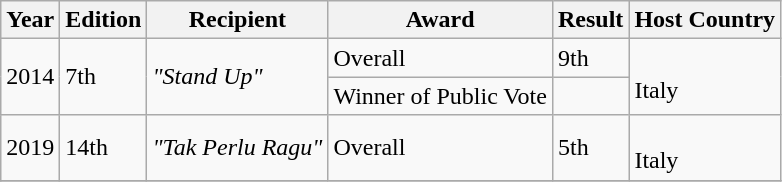<table class="wikitable">
<tr>
<th>Year</th>
<th>Edition</th>
<th>Recipient</th>
<th>Award</th>
<th>Result</th>
<th>Host Country</th>
</tr>
<tr>
<td rowspan="2">2014</td>
<td rowspan="2">7th</td>
<td rowspan="2"><em>"Stand Up"</em></td>
<td rowspan="1">Overall</td>
<td>9th</td>
<td rowspan="2"> <br> Italy</td>
</tr>
<tr>
<td>Winner of Public Vote</td>
<td></td>
</tr>
<tr>
<td rowspan="1">2019</td>
<td>14th</td>
<td rowspan="1"><em>"Tak Perlu Ragu"</em></td>
<td rowspan="1">Overall</td>
<td>5th</td>
<td rowspan="1"> <br> Italy</td>
</tr>
<tr>
</tr>
</table>
